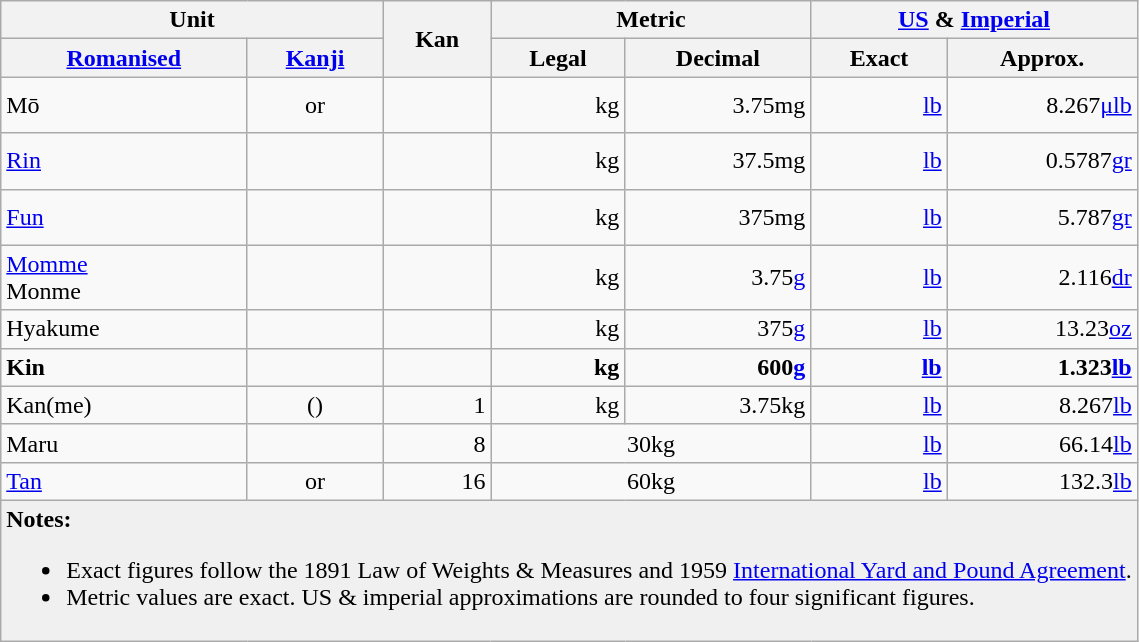<table class="wikitable">
<tr>
<th colspan="2">Unit</th>
<th rowspan="2">Kan</th>
<th colspan="2">Metric</th>
<th colspan="2"><a href='#'>US</a> & <a href='#'>Imperial</a></th>
</tr>
<tr>
<th><a href='#'>Romanised</a></th>
<th><a href='#'>Kanji</a></th>
<th>Legal</th>
<th>Decimal</th>
<th>Exact</th>
<th>Approx.</th>
</tr>
<tr style="text-align: right">
<td style="text-align:left;">Mō</td>
<td align="center"> or </td>
<td height="30pt"></td>
<td>kg</td>
<td>3.75mg</td>
<td><a href='#'>lb</a></td>
<td>8.267<a href='#'>μlb</a></td>
</tr>
<tr style="text-align: right">
<td style="text-align:left;"><a href='#'>Rin</a></td>
<td align="center"></td>
<td height="30pt"></td>
<td>kg</td>
<td>37.5mg</td>
<td><a href='#'>lb</a></td>
<td>0.5787<a href='#'>gr</a></td>
</tr>
<tr style="text-align: right">
<td style="text-align:left;"><a href='#'>Fun</a></td>
<td align="center"></td>
<td height="30pt"></td>
<td>kg</td>
<td>375mg</td>
<td><a href='#'>lb</a></td>
<td>5.787<a href='#'>gr</a></td>
</tr>
<tr style="text-align: right">
<td style="text-align:left;"> <a href='#'>Momme</a><br>Monme</td>
<td align="center"></td>
<td></td>
<td>kg</td>
<td>3.75<a href='#'>g</a></td>
<td><a href='#'>lb</a></td>
<td>2.116<a href='#'>dr</a></td>
</tr>
<tr style="text-align: right">
<td style="text-align:left;">Hyakume</td>
<td align="center"></td>
<td></td>
<td>kg</td>
<td>375<a href='#'>g</a></td>
<td><a href='#'>lb</a></td>
<td>13.23<a href='#'>oz</a></td>
</tr>
<tr style="text-align: right">
<td style="text-align:left;"><strong>Kin</strong></td>
<td align="center"><strong></strong></td>
<td><strong></strong></td>
<td><strong>kg</strong></td>
<td><strong>600<a href='#'>g</a></strong></td>
<td><strong><a href='#'>lb</a></strong></td>
<td><strong>1.323<a href='#'>lb</a></strong></td>
</tr>
<tr style="text-align: right">
<td style="text-align:left;">Kan(me)</td>
<td align="center">()</td>
<td>1</td>
<td>kg</td>
<td>3.75kg</td>
<td><a href='#'>lb</a></td>
<td>8.267<a href='#'>lb</a></td>
</tr>
<tr style="text-align: right">
<td style="text-align:left;">Maru</td>
<td align="center"></td>
<td>8</td>
<td colspan=2 style="text-align:center;">30kg</td>
<td><a href='#'>lb</a></td>
<td>66.14<a href='#'>lb</a></td>
</tr>
<tr style="text-align: right">
<td style="text-align:left;"><a href='#'>Tan</a></td>
<td align="center"> or </td>
<td>16</td>
<td colspan=2 style="text-align:center;">60kg</td>
<td><a href='#'>lb</a></td>
<td>132.3<a href='#'>lb</a></td>
</tr>
<tr>
<td colspan="13" bgcolor=#F0F0F0><strong>Notes:</strong><br><ul><li>Exact figures follow the 1891 Law of Weights & Measures and 1959 <a href='#'>International Yard and Pound Agreement</a>.</li><li>Metric values are exact. US & imperial approximations are rounded to four significant figures.</li></ul></td>
</tr>
</table>
